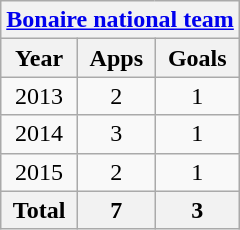<table class="wikitable" style="text-align:center">
<tr>
<th colspan=3><a href='#'>Bonaire national team</a></th>
</tr>
<tr>
<th>Year</th>
<th>Apps</th>
<th>Goals</th>
</tr>
<tr>
<td>2013</td>
<td>2</td>
<td>1</td>
</tr>
<tr>
<td>2014</td>
<td>3</td>
<td>1</td>
</tr>
<tr>
<td>2015</td>
<td>2</td>
<td>1</td>
</tr>
<tr>
<th>Total</th>
<th>7</th>
<th>3</th>
</tr>
</table>
